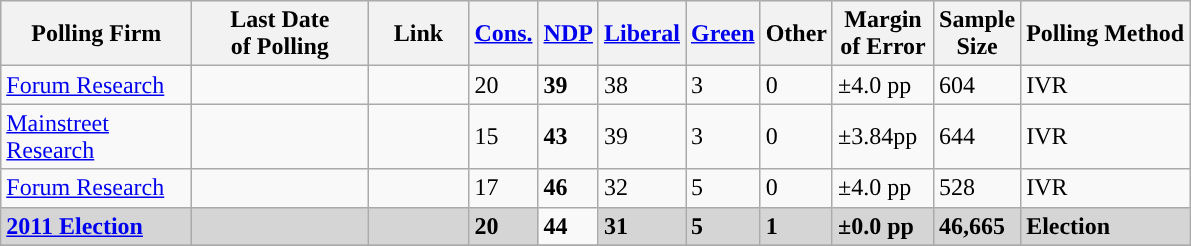<table class="wikitable sortable">
<tr style="background:#e9e9e9;">
<th style="width:120px">Polling Firm</th>
<th style="width:110px">Last Date<br>of Polling</th>
<th style="width:60px" class="unsortable">Link</th>
<th style="background-color:"><strong><a href='#'>Cons.</a></strong></th>
<th style="background-color:"><strong><a href='#'>NDP</a></strong></th>
<th style="background-color:"><strong><a href='#'>Liberal</a></strong></th>
<th style="background-color:"><strong><a href='#'>Green</a></strong></th>
<th style="background-color:"><strong>Other</strong></th>
<th style="width:60px;" class=unsortable>Margin<br>of Error</th>
<th style="width:50px;" class=unsortable>Sample<br>Size</th>
<th class=unsortable>Polling Method</th>
</tr>
<tr>
<td><a href='#'>Forum Research</a></td>
<td></td>
<td></td>
<td>20</td>
<td><strong>39</strong></td>
<td>38</td>
<td>3</td>
<td>0</td>
<td>±4.0 pp</td>
<td>604</td>
<td>IVR</td>
</tr>
<tr>
<td><a href='#'>Mainstreet Research</a></td>
<td></td>
<td></td>
<td>15</td>
<td><strong>43</strong></td>
<td>39</td>
<td>3</td>
<td>0</td>
<td>±3.84pp</td>
<td>644</td>
<td>IVR</td>
</tr>
<tr>
<td><a href='#'>Forum Research</a></td>
<td></td>
<td></td>
<td>17</td>
<td><strong>46</strong></td>
<td>32</td>
<td>5</td>
<td>0</td>
<td>±4.0 pp</td>
<td>528</td>
<td>IVR</td>
</tr>
<tr>
<td style="background:#D5D5D5"><strong><a href='#'>2011 Election</a></strong></td>
<td style="background:#D5D5D5"><strong></strong></td>
<td style="background:#D5D5D5"></td>
<td style="background:#D5D5D5"><strong>20</strong></td>
<td><strong>44</strong></td>
<td style="background:#D5D5D5"><strong>31</strong></td>
<td style="background:#D5D5D5"><strong>5</strong></td>
<td style="background:#D5D5D5"><strong>1</strong></td>
<td style="background:#D5D5D5"><strong>±0.0 pp</strong></td>
<td style="background:#D5D5D5"><strong>46,665</strong></td>
<td style="background:#D5D5D5"><strong>Election</strong></td>
</tr>
<tr>
</tr>
<tr>
</tr>
</table>
